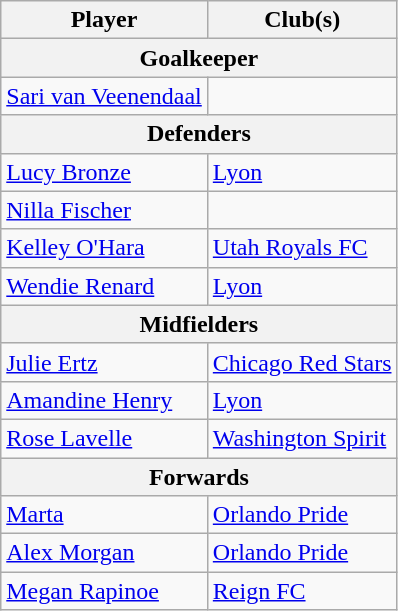<table class="wikitable">
<tr>
<th>Player</th>
<th>Club(s)</th>
</tr>
<tr>
<th colspan="2">Goalkeeper</th>
</tr>
<tr>
<td> <a href='#'>Sari van Veenendaal</a></td>
<td></td>
</tr>
<tr>
<th colspan="2">Defenders</th>
</tr>
<tr>
<td> <a href='#'>Lucy Bronze</a></td>
<td> <a href='#'>Lyon</a></td>
</tr>
<tr>
<td> <a href='#'>Nilla Fischer</a></td>
<td></td>
</tr>
<tr>
<td> <a href='#'>Kelley O'Hara</a></td>
<td> <a href='#'>Utah Royals FC</a></td>
</tr>
<tr>
<td> <a href='#'>Wendie Renard</a></td>
<td> <a href='#'>Lyon</a></td>
</tr>
<tr>
<th colspan="2">Midfielders</th>
</tr>
<tr>
<td> <a href='#'>Julie Ertz</a></td>
<td> <a href='#'>Chicago Red Stars</a></td>
</tr>
<tr>
<td> <a href='#'>Amandine Henry</a></td>
<td> <a href='#'>Lyon</a></td>
</tr>
<tr>
<td> <a href='#'>Rose Lavelle</a></td>
<td> <a href='#'>Washington Spirit</a></td>
</tr>
<tr>
<th colspan="2">Forwards</th>
</tr>
<tr>
<td> <a href='#'>Marta</a></td>
<td> <a href='#'>Orlando Pride</a></td>
</tr>
<tr>
<td> <a href='#'>Alex Morgan</a></td>
<td> <a href='#'>Orlando Pride</a></td>
</tr>
<tr>
<td> <a href='#'>Megan Rapinoe</a></td>
<td> <a href='#'>Reign FC</a></td>
</tr>
</table>
